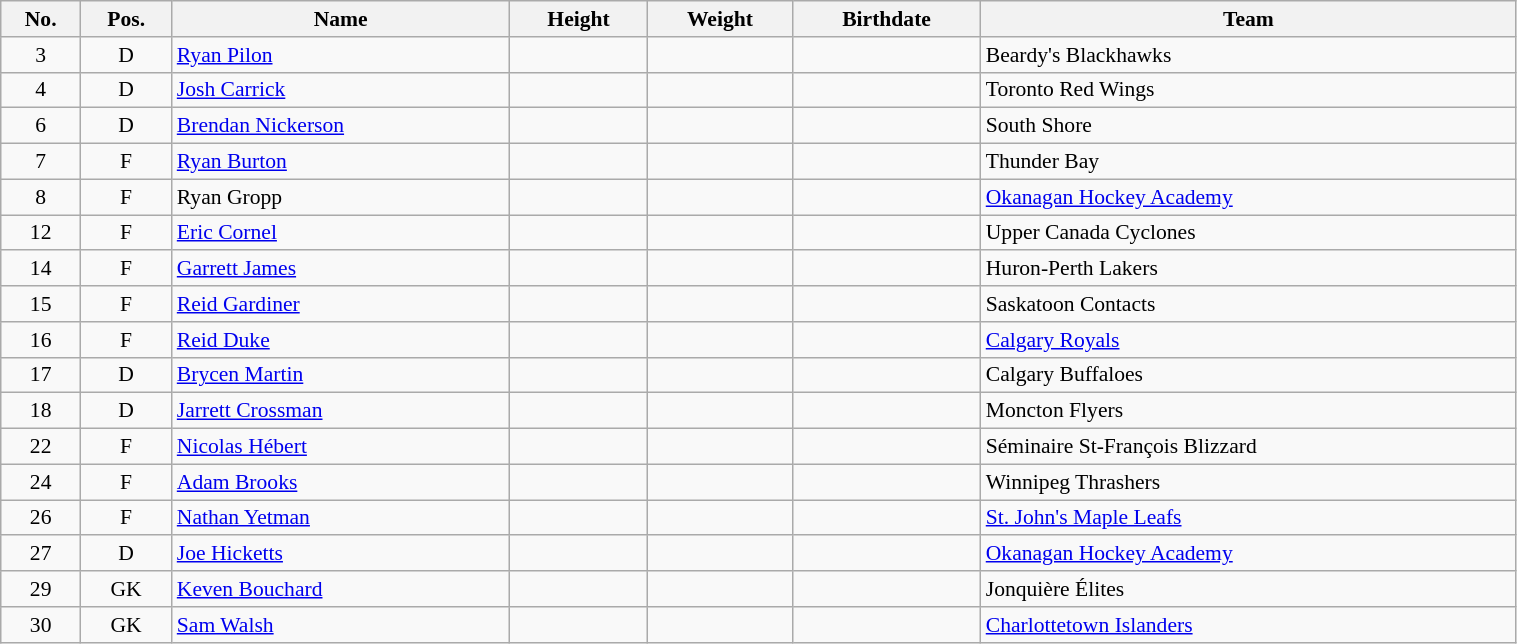<table width="80%" class="wikitable sortable" style="font-size: 90%; text-align: center;">
<tr>
<th>No.</th>
<th>Pos.</th>
<th>Name</th>
<th>Height</th>
<th>Weight</th>
<th>Birthdate</th>
<th>Team</th>
</tr>
<tr>
<td>3</td>
<td>D</td>
<td align=left><a href='#'>Ryan Pilon</a></td>
<td></td>
<td></td>
<td></td>
<td style="text-align:left;"> Beardy's Blackhawks</td>
</tr>
<tr>
<td>4</td>
<td>D</td>
<td align=left><a href='#'>Josh Carrick</a></td>
<td></td>
<td></td>
<td></td>
<td style="text-align:left;"> Toronto Red Wings</td>
</tr>
<tr>
<td>6</td>
<td>D</td>
<td align=left><a href='#'>Brendan Nickerson</a></td>
<td></td>
<td></td>
<td></td>
<td style="text-align:left;"> South Shore</td>
</tr>
<tr>
<td>7</td>
<td>F</td>
<td align=left><a href='#'>Ryan Burton</a></td>
<td></td>
<td></td>
<td></td>
<td style="text-align:left;"> Thunder Bay</td>
</tr>
<tr>
<td>8</td>
<td>F</td>
<td align=left>Ryan Gropp</td>
<td></td>
<td></td>
<td></td>
<td style="text-align:left;"> <a href='#'>Okanagan Hockey Academy</a></td>
</tr>
<tr>
<td>12</td>
<td>F</td>
<td align=left><a href='#'>Eric Cornel</a></td>
<td></td>
<td></td>
<td></td>
<td style="text-align:left;"> Upper Canada Cyclones</td>
</tr>
<tr>
<td>14</td>
<td>F</td>
<td align=left><a href='#'>Garrett James</a></td>
<td></td>
<td></td>
<td></td>
<td style="text-align:left;"> Huron-Perth Lakers</td>
</tr>
<tr>
<td>15</td>
<td>F</td>
<td align=left><a href='#'>Reid Gardiner</a></td>
<td></td>
<td></td>
<td></td>
<td style="text-align:left;"> Saskatoon Contacts</td>
</tr>
<tr>
<td>16</td>
<td>F</td>
<td align=left><a href='#'>Reid Duke</a></td>
<td></td>
<td></td>
<td></td>
<td style="text-align:left;"> <a href='#'>Calgary Royals</a></td>
</tr>
<tr>
<td>17</td>
<td>D</td>
<td align=left><a href='#'>Brycen Martin</a></td>
<td></td>
<td></td>
<td></td>
<td style="text-align:left;"> Calgary Buffaloes</td>
</tr>
<tr>
<td>18</td>
<td>D</td>
<td align=left><a href='#'>Jarrett Crossman</a></td>
<td></td>
<td></td>
<td></td>
<td style="text-align:left;"> Moncton Flyers</td>
</tr>
<tr>
<td>22</td>
<td>F</td>
<td align=left><a href='#'>Nicolas Hébert</a></td>
<td></td>
<td></td>
<td></td>
<td style="text-align:left;"> Séminaire St-François Blizzard</td>
</tr>
<tr>
<td>24</td>
<td>F</td>
<td align=left><a href='#'>Adam Brooks</a></td>
<td></td>
<td></td>
<td></td>
<td style="text-align:left;"> Winnipeg Thrashers</td>
</tr>
<tr>
<td>26</td>
<td>F</td>
<td align=left><a href='#'>Nathan Yetman</a></td>
<td></td>
<td></td>
<td></td>
<td style="text-align:left;"> <a href='#'>St. John's Maple Leafs</a></td>
</tr>
<tr>
<td>27</td>
<td>D</td>
<td align=left><a href='#'>Joe Hicketts</a></td>
<td></td>
<td></td>
<td></td>
<td style="text-align:left;"> <a href='#'>Okanagan Hockey Academy</a></td>
</tr>
<tr>
<td>29</td>
<td>GK</td>
<td align=left><a href='#'>Keven Bouchard</a></td>
<td></td>
<td></td>
<td></td>
<td style="text-align:left;"> Jonquière Élites</td>
</tr>
<tr>
<td>30</td>
<td>GK</td>
<td align=left><a href='#'>Sam Walsh</a></td>
<td></td>
<td></td>
<td></td>
<td style="text-align:left;"> <a href='#'>Charlottetown Islanders</a></td>
</tr>
</table>
